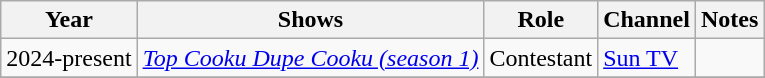<table class="wikitable sortable">
<tr>
<th>Year</th>
<th>Shows</th>
<th>Role</th>
<th>Channel</th>
<th>Notes</th>
</tr>
<tr>
<td>2024-present</td>
<td><em><a href='#'>Top Cooku Dupe Cooku (season 1)</a></em></td>
<td>Contestant</td>
<td><a href='#'>Sun TV</a></td>
<td></td>
</tr>
<tr>
</tr>
</table>
